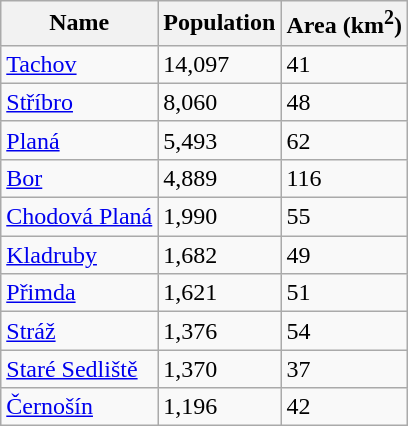<table class="wikitable sortable">
<tr>
<th>Name</th>
<th>Population</th>
<th>Area (km<sup>2</sup>)</th>
</tr>
<tr>
<td><a href='#'>Tachov</a></td>
<td>14,097</td>
<td>41</td>
</tr>
<tr>
<td><a href='#'>Stříbro</a></td>
<td>8,060</td>
<td>48</td>
</tr>
<tr>
<td><a href='#'>Planá</a></td>
<td>5,493</td>
<td>62</td>
</tr>
<tr>
<td><a href='#'>Bor</a></td>
<td>4,889</td>
<td>116</td>
</tr>
<tr>
<td><a href='#'>Chodová Planá</a></td>
<td>1,990</td>
<td>55</td>
</tr>
<tr>
<td><a href='#'>Kladruby</a></td>
<td>1,682</td>
<td>49</td>
</tr>
<tr>
<td><a href='#'>Přimda</a></td>
<td>1,621</td>
<td>51</td>
</tr>
<tr>
<td><a href='#'>Stráž</a></td>
<td>1,376</td>
<td>54</td>
</tr>
<tr>
<td><a href='#'>Staré Sedliště</a></td>
<td>1,370</td>
<td>37</td>
</tr>
<tr>
<td><a href='#'>Černošín</a></td>
<td>1,196</td>
<td>42</td>
</tr>
</table>
